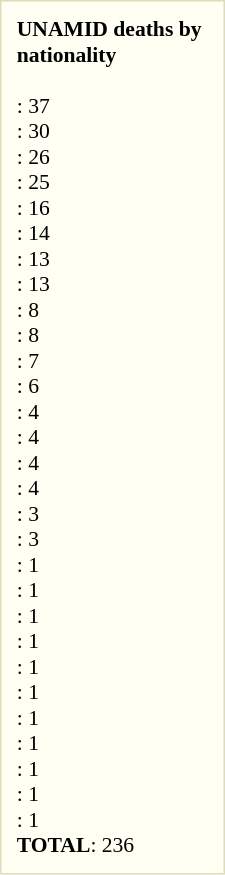<table style="float: right; clear:right; margin: 0 0 0.5em 1em; padding: 0.5em; background: #fffff4; border: 1px solid #ddb; width: 150px; font-size:90%;">
<tr>
<td><strong>UNAMID deaths by nationality</strong><br><br>: 37<br>
: 30<br>
: 26<br>
: 25<br>
: 16<br>
: 14<br>
: 13<br>
: 13<br>
: 8<br>
: 8<br>
: 7<br>
: 6<br>
: 4<br>
: 4<br>
: 4<br>
: 4<br>
: 3<br>
: 3<br>
: 1<br>
: 1<br>
: 1<br>
: 1<br>
: 1<br>
: 1<br>
: 1<br>
: 1<br>
: 1<br>
: 1<br>
: 1<br><strong>TOTAL</strong>: 236<br></td>
</tr>
</table>
